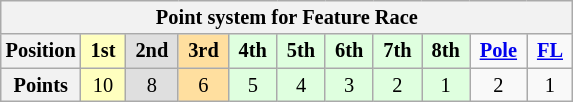<table class="wikitable" style="font-size:85%; text-align:center">
<tr>
<th colspan="11">Point system for Feature Race</th>
</tr>
<tr>
<th>Position</th>
<td style="background:#ffffbf;"> <strong>1st</strong> </td>
<td style="background:#dfdfdf;"> <strong>2nd</strong> </td>
<td style="background:#ffdf9f;"> <strong>3rd</strong> </td>
<td style="background:#dfffdf;"> <strong>4th</strong> </td>
<td style="background:#dfffdf;"> <strong>5th</strong> </td>
<td style="background:#dfffdf;"> <strong>6th</strong> </td>
<td style="background:#dfffdf;"> <strong>7th</strong> </td>
<td style="background:#dfffdf;"> <strong>8th</strong> </td>
<td> <strong><a href='#'>Pole</a></strong> </td>
<td> <strong><a href='#'>FL</a></strong> </td>
</tr>
<tr>
<th>Points</th>
<td style="background:#ffffbf;">10</td>
<td style="background:#dfdfdf;">8</td>
<td style="background:#ffdf9f;">6</td>
<td style="background:#dfffdf;">5</td>
<td style="background:#dfffdf;">4</td>
<td style="background:#dfffdf;">3</td>
<td style="background:#dfffdf;">2</td>
<td style="background:#dfffdf;">1</td>
<td>2</td>
<td>1</td>
</tr>
</table>
